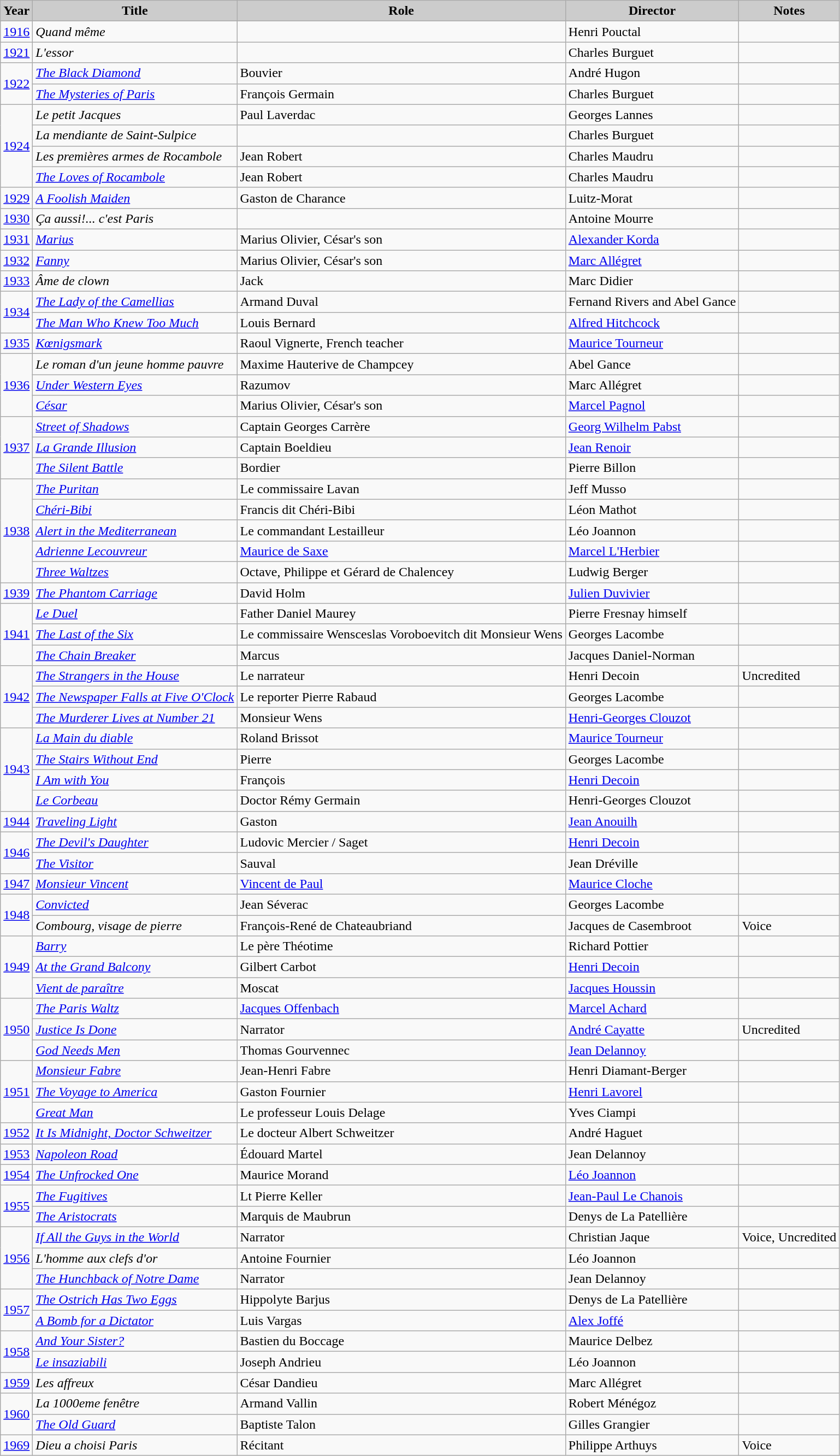<table class="wikitable">
<tr>
<th style="background: #CCCCCC;">Year</th>
<th style="background: #CCCCCC;">Title</th>
<th style="background: #CCCCCC;">Role</th>
<th style="background: #CCCCCC;">Director</th>
<th style="background: #CCCCCC;">Notes</th>
</tr>
<tr>
<td><a href='#'>1916</a></td>
<td><em>Quand même</em></td>
<td></td>
<td>Henri Pouctal</td>
<td></td>
</tr>
<tr>
<td><a href='#'>1921</a></td>
<td><em>L'essor</em></td>
<td></td>
<td>Charles Burguet</td>
<td></td>
</tr>
<tr>
<td rowspan=2><a href='#'>1922</a></td>
<td><em><a href='#'>The Black Diamond</a></em></td>
<td>Bouvier</td>
<td>André Hugon</td>
<td></td>
</tr>
<tr>
<td><em><a href='#'>The Mysteries of Paris</a></em></td>
<td>François Germain</td>
<td>Charles Burguet</td>
<td></td>
</tr>
<tr>
<td rowspan=4><a href='#'>1924</a></td>
<td><em>Le petit Jacques</em></td>
<td>Paul Laverdac</td>
<td>Georges Lannes</td>
<td></td>
</tr>
<tr>
<td><em>La mendiante de Saint-Sulpice</em></td>
<td></td>
<td>Charles Burguet</td>
<td></td>
</tr>
<tr>
<td><em>Les premières armes de Rocambole</em></td>
<td>Jean Robert</td>
<td>Charles Maudru</td>
<td></td>
</tr>
<tr>
<td><em><a href='#'>The Loves of Rocambole</a></em></td>
<td>Jean Robert</td>
<td>Charles Maudru</td>
<td></td>
</tr>
<tr>
<td><a href='#'>1929</a></td>
<td><em><a href='#'>A Foolish Maiden</a></em></td>
<td>Gaston de Charance</td>
<td>Luitz-Morat</td>
<td></td>
</tr>
<tr>
<td><a href='#'>1930</a></td>
<td><em>Ça aussi!... c'est Paris</em></td>
<td></td>
<td>Antoine Mourre</td>
<td></td>
</tr>
<tr>
<td><a href='#'>1931</a></td>
<td><em><a href='#'>Marius</a></em></td>
<td>Marius Olivier, César's son</td>
<td><a href='#'>Alexander Korda</a></td>
<td></td>
</tr>
<tr>
<td><a href='#'>1932</a></td>
<td><em><a href='#'>Fanny</a></em></td>
<td>Marius Olivier, César's son</td>
<td><a href='#'>Marc Allégret</a></td>
<td></td>
</tr>
<tr>
<td><a href='#'>1933</a></td>
<td><em>Âme de clown</em></td>
<td>Jack</td>
<td>Marc Didier</td>
<td></td>
</tr>
<tr>
<td rowspan=2><a href='#'>1934</a></td>
<td><em><a href='#'>The Lady of the Camellias</a></em></td>
<td>Armand Duval</td>
<td>Fernand Rivers and Abel Gance</td>
<td></td>
</tr>
<tr>
<td><em><a href='#'>The Man Who Knew Too Much</a></em></td>
<td>Louis Bernard</td>
<td><a href='#'>Alfred Hitchcock</a></td>
<td></td>
</tr>
<tr>
<td><a href='#'>1935</a></td>
<td><em><a href='#'>Kœnigsmark</a></em></td>
<td>Raoul Vignerte, French teacher</td>
<td><a href='#'>Maurice Tourneur</a></td>
<td></td>
</tr>
<tr>
<td rowspan=3><a href='#'>1936</a></td>
<td><em>Le roman d'un jeune homme pauvre</em></td>
<td>Maxime Hauterive de Champcey</td>
<td>Abel Gance</td>
<td></td>
</tr>
<tr>
<td><em><a href='#'>Under Western Eyes</a></em></td>
<td>Razumov</td>
<td>Marc Allégret</td>
<td></td>
</tr>
<tr>
<td><em><a href='#'>César</a></em></td>
<td>Marius Olivier, César's son</td>
<td><a href='#'>Marcel Pagnol</a></td>
<td></td>
</tr>
<tr>
<td rowspan=3><a href='#'>1937</a></td>
<td><em><a href='#'>Street of Shadows</a></em></td>
<td>Captain Georges Carrère</td>
<td><a href='#'>Georg Wilhelm Pabst</a></td>
<td></td>
</tr>
<tr>
<td><em><a href='#'>La Grande Illusion</a></em></td>
<td>Captain Boeldieu</td>
<td><a href='#'>Jean Renoir</a></td>
<td></td>
</tr>
<tr>
<td><em><a href='#'>The Silent Battle</a></em></td>
<td>Bordier</td>
<td>Pierre Billon</td>
<td></td>
</tr>
<tr>
<td rowspan=5><a href='#'>1938</a></td>
<td><em><a href='#'>The Puritan</a></em></td>
<td>Le commissaire Lavan</td>
<td>Jeff Musso</td>
<td></td>
</tr>
<tr>
<td><em><a href='#'>Chéri-Bibi</a></em></td>
<td>Francis dit Chéri-Bibi</td>
<td>Léon Mathot</td>
<td></td>
</tr>
<tr>
<td><em><a href='#'>Alert in the Mediterranean</a></em></td>
<td>Le commandant Lestailleur</td>
<td>Léo Joannon</td>
<td></td>
</tr>
<tr>
<td><em><a href='#'>Adrienne Lecouvreur</a></em></td>
<td><a href='#'>Maurice de Saxe</a></td>
<td><a href='#'>Marcel L'Herbier</a></td>
<td></td>
</tr>
<tr>
<td><em><a href='#'>Three Waltzes</a></em></td>
<td>Octave, Philippe et Gérard de Chalencey</td>
<td>Ludwig Berger</td>
<td></td>
</tr>
<tr>
<td><a href='#'>1939</a></td>
<td><em><a href='#'>The Phantom Carriage</a></em></td>
<td>David Holm</td>
<td><a href='#'>Julien Duvivier</a></td>
<td></td>
</tr>
<tr>
<td rowspan=3><a href='#'>1941</a></td>
<td><em><a href='#'>Le Duel</a></em></td>
<td>Father Daniel Maurey</td>
<td>Pierre Fresnay himself</td>
<td></td>
</tr>
<tr>
<td><em><a href='#'>The Last of the Six</a></em></td>
<td>Le commissaire Wensceslas Voroboevitch dit Monsieur Wens</td>
<td>Georges Lacombe</td>
<td></td>
</tr>
<tr>
<td><em><a href='#'>The Chain Breaker</a></em></td>
<td>Marcus</td>
<td>Jacques Daniel-Norman</td>
<td></td>
</tr>
<tr>
<td rowspan=3><a href='#'>1942</a></td>
<td><em><a href='#'>The Strangers in the House</a></em></td>
<td>Le narrateur</td>
<td>Henri Decoin</td>
<td>Uncredited</td>
</tr>
<tr>
<td><em><a href='#'>The Newspaper Falls at Five O'Clock</a></em></td>
<td>Le reporter Pierre Rabaud</td>
<td>Georges Lacombe</td>
<td></td>
</tr>
<tr>
<td><em><a href='#'>The Murderer Lives at Number 21</a></em></td>
<td>Monsieur Wens</td>
<td><a href='#'>Henri-Georges Clouzot</a></td>
<td></td>
</tr>
<tr>
<td rowspan=4><a href='#'>1943</a></td>
<td><em><a href='#'>La Main du diable</a></em></td>
<td>Roland Brissot</td>
<td><a href='#'>Maurice Tourneur</a></td>
<td></td>
</tr>
<tr>
<td><em><a href='#'>The Stairs Without End</a></em></td>
<td>Pierre</td>
<td>Georges Lacombe</td>
<td></td>
</tr>
<tr>
<td><em><a href='#'>I Am with You</a></em></td>
<td>François</td>
<td><a href='#'>Henri Decoin</a></td>
<td></td>
</tr>
<tr>
<td><em><a href='#'>Le Corbeau</a></em></td>
<td>Doctor Rémy Germain</td>
<td>Henri-Georges Clouzot</td>
<td></td>
</tr>
<tr>
<td><a href='#'>1944</a></td>
<td><em><a href='#'>Traveling Light</a></em></td>
<td>Gaston</td>
<td><a href='#'>Jean Anouilh</a></td>
<td></td>
</tr>
<tr>
<td rowspan=2><a href='#'>1946</a></td>
<td><em><a href='#'>The Devil's Daughter</a></em></td>
<td>Ludovic Mercier / Saget</td>
<td><a href='#'>Henri Decoin</a></td>
<td></td>
</tr>
<tr>
<td><em><a href='#'>The Visitor</a></em></td>
<td>Sauval</td>
<td>Jean Dréville</td>
<td></td>
</tr>
<tr>
<td><a href='#'>1947</a></td>
<td><em><a href='#'>Monsieur Vincent</a></em></td>
<td><a href='#'>Vincent de Paul</a></td>
<td><a href='#'>Maurice Cloche</a></td>
<td></td>
</tr>
<tr>
<td rowspan=2><a href='#'>1948</a></td>
<td><em><a href='#'>Convicted</a></em></td>
<td>Jean Séverac</td>
<td>Georges Lacombe</td>
<td></td>
</tr>
<tr>
<td><em>Combourg, visage de pierre</em></td>
<td>François-René de Chateaubriand</td>
<td>Jacques de Casembroot</td>
<td>Voice</td>
</tr>
<tr>
<td rowspan=3><a href='#'>1949</a></td>
<td><em><a href='#'>Barry</a></em></td>
<td>Le père Théotime</td>
<td>Richard Pottier</td>
<td></td>
</tr>
<tr>
<td><em><a href='#'>At the Grand Balcony</a></em></td>
<td>Gilbert Carbot</td>
<td><a href='#'>Henri Decoin</a></td>
<td></td>
</tr>
<tr>
<td><em><a href='#'>Vient de paraître</a></em></td>
<td>Moscat</td>
<td><a href='#'>Jacques Houssin</a></td>
<td></td>
</tr>
<tr>
<td rowspan=3><a href='#'>1950</a></td>
<td><em><a href='#'>The Paris Waltz</a></em></td>
<td><a href='#'>Jacques Offenbach</a></td>
<td><a href='#'>Marcel Achard</a></td>
<td></td>
</tr>
<tr>
<td><em><a href='#'>Justice Is Done</a></em></td>
<td>Narrator</td>
<td><a href='#'>André Cayatte</a></td>
<td>Uncredited</td>
</tr>
<tr>
<td><em><a href='#'>God Needs Men</a></em></td>
<td>Thomas Gourvennec</td>
<td><a href='#'>Jean Delannoy</a></td>
<td></td>
</tr>
<tr>
<td rowspan=3><a href='#'>1951</a></td>
<td><em><a href='#'>Monsieur Fabre</a></em></td>
<td>Jean-Henri Fabre</td>
<td>Henri Diamant-Berger</td>
<td></td>
</tr>
<tr>
<td><em><a href='#'>The Voyage to America</a></em></td>
<td>Gaston Fournier</td>
<td><a href='#'>Henri Lavorel</a></td>
<td></td>
</tr>
<tr>
<td><em><a href='#'>Great Man</a></em></td>
<td>Le professeur Louis Delage</td>
<td>Yves Ciampi</td>
<td></td>
</tr>
<tr>
<td><a href='#'>1952</a></td>
<td><em><a href='#'>It Is Midnight, Doctor Schweitzer</a></em></td>
<td>Le docteur Albert Schweitzer</td>
<td>André Haguet</td>
<td></td>
</tr>
<tr>
<td><a href='#'>1953</a></td>
<td><em><a href='#'>Napoleon Road</a></em></td>
<td>Édouard Martel</td>
<td>Jean Delannoy</td>
<td></td>
</tr>
<tr>
<td><a href='#'>1954</a></td>
<td><em><a href='#'>The Unfrocked One</a></em></td>
<td>Maurice Morand</td>
<td><a href='#'>Léo Joannon</a></td>
<td></td>
</tr>
<tr>
<td rowspan=2><a href='#'>1955</a></td>
<td><em><a href='#'>The Fugitives</a></em></td>
<td>Lt Pierre Keller</td>
<td><a href='#'>Jean-Paul Le Chanois</a></td>
<td></td>
</tr>
<tr>
<td><em><a href='#'>The Aristocrats</a></em></td>
<td>Marquis de Maubrun</td>
<td>Denys de La Patellière</td>
<td></td>
</tr>
<tr>
<td rowspan=3><a href='#'>1956</a></td>
<td><em><a href='#'>If All the Guys in the World</a></em></td>
<td>Narrator</td>
<td>Christian Jaque</td>
<td>Voice, Uncredited</td>
</tr>
<tr>
<td><em>L'homme aux clefs d'or</em></td>
<td>Antoine Fournier</td>
<td>Léo Joannon</td>
<td></td>
</tr>
<tr>
<td><em><a href='#'>The Hunchback of Notre Dame</a></em></td>
<td>Narrator</td>
<td>Jean Delannoy</td>
<td></td>
</tr>
<tr>
<td rowspan=2><a href='#'>1957</a></td>
<td><em><a href='#'>The Ostrich Has Two Eggs</a></em></td>
<td>Hippolyte Barjus</td>
<td>Denys de La Patellière</td>
<td></td>
</tr>
<tr>
<td><em><a href='#'>A Bomb for a Dictator</a></em></td>
<td>Luis Vargas</td>
<td><a href='#'>Alex Joffé</a></td>
<td></td>
</tr>
<tr>
<td rowspan=2><a href='#'>1958</a></td>
<td><em><a href='#'>And Your Sister?</a></em></td>
<td>Bastien du Boccage</td>
<td>Maurice Delbez</td>
<td></td>
</tr>
<tr>
<td><em><a href='#'>Le insaziabili</a></em></td>
<td>Joseph Andrieu</td>
<td>Léo Joannon</td>
<td></td>
</tr>
<tr>
<td><a href='#'>1959</a></td>
<td><em>Les affreux</em></td>
<td>César Dandieu</td>
<td>Marc Allégret</td>
<td></td>
</tr>
<tr>
<td rowspan=2><a href='#'>1960</a></td>
<td><em>La 1000eme fenêtre</em></td>
<td>Armand Vallin</td>
<td>Robert Ménégoz</td>
<td></td>
</tr>
<tr>
<td><em><a href='#'>The Old Guard</a></em></td>
<td>Baptiste Talon</td>
<td>Gilles Grangier</td>
<td></td>
</tr>
<tr>
<td><a href='#'>1969</a></td>
<td><em>Dieu a choisi Paris</em></td>
<td>Récitant</td>
<td>Philippe Arthuys</td>
<td>Voice</td>
</tr>
</table>
